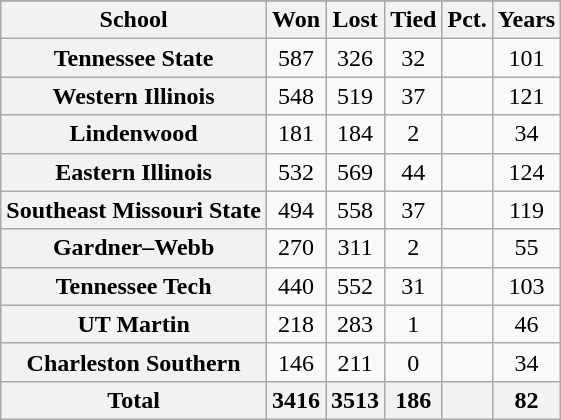<table class="wikitable sortable plainrowheaders" style="text-align: center;">
<tr>
</tr>
<tr>
<th scope="col">School</th>
<th scope="col">Won</th>
<th scope="col">Lost</th>
<th scope="col">Tied</th>
<th scope="col">Pct.</th>
<th scope="col">Years</th>
</tr>
<tr>
<th scope="row">Tennessee State</th>
<td>587</td>
<td>326</td>
<td>32</td>
<td></td>
<td>101</td>
</tr>
<tr>
<th scope="row">Western Illinois</th>
<td>548</td>
<td>519</td>
<td>37</td>
<td></td>
<td>121</td>
</tr>
<tr>
<th scope="row">Lindenwood</th>
<td>181</td>
<td>184</td>
<td>2</td>
<td></td>
<td>34</td>
</tr>
<tr>
<th scope="row">Eastern Illinois</th>
<td>532</td>
<td>569</td>
<td>44</td>
<td></td>
<td>124</td>
</tr>
<tr>
<th scope="row">Southeast Missouri State</th>
<td>494</td>
<td>558</td>
<td>37</td>
<td></td>
<td>119</td>
</tr>
<tr>
<th scope="row">Gardner–Webb</th>
<td>270</td>
<td>311</td>
<td>2</td>
<td></td>
<td>55</td>
</tr>
<tr>
<th scope="row">Tennessee Tech</th>
<td>440</td>
<td>552</td>
<td>31</td>
<td></td>
<td>103</td>
</tr>
<tr>
<th scope="row">UT Martin</th>
<td>218</td>
<td>283</td>
<td>1</td>
<td></td>
<td>46</td>
</tr>
<tr>
<th scope="row">Charleston Southern</th>
<td>146</td>
<td>211</td>
<td>0</td>
<td></td>
<td>34</td>
</tr>
<tr>
<th scope="row" style="font-weight: bold;">Total</th>
<th scope="col">3416</th>
<th scope="col">3513</th>
<th scope="col">186</th>
<th scope="col"></th>
<th scope="col">82</th>
</tr>
</table>
